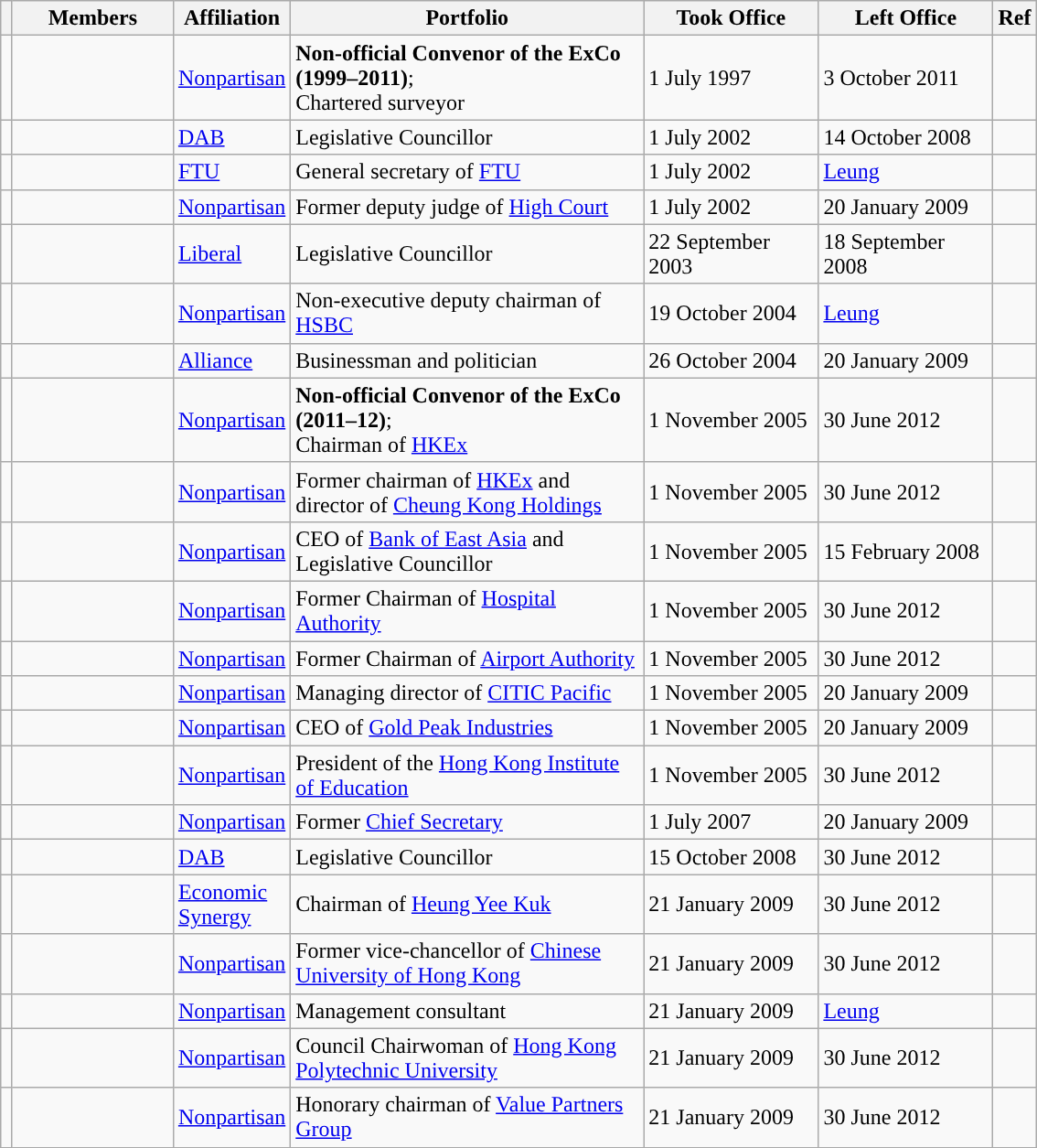<table class="wikitable">
<tr>
<th width="1px" class="unsortable"></th>
<th width="110px">Members</th>
<th width="50px">Affiliation</th>
<th width="250px">Portfolio</th>
<th width="120px">Took Office</th>
<th width="120px">Left Office</th>
<th width="10px">Ref</th>
</tr>
<tr>
<td style="color:inherit;background:"></td>
<td><strong></strong></td>
<td><a href='#'>Nonpartisan</a></td>
<td><strong>Non-official Convenor of the ExCo (1999–2011)</strong>;<br>Chartered surveyor</td>
<td>1 July 1997</td>
<td>3 October 2011</td>
<td></td>
</tr>
<tr>
<td style="color:inherit;background:"></td>
<td></td>
<td><a href='#'>DAB</a></td>
<td>Legislative Councillor</td>
<td>1 July 2002</td>
<td>14 October 2008</td>
<td></td>
</tr>
<tr>
<td style="color:inherit;background:"></td>
<td></td>
<td><a href='#'>FTU</a></td>
<td>General secretary of <a href='#'>FTU</a></td>
<td>1 July 2002</td>
<td><a href='#'>Leung</a></td>
<td></td>
</tr>
<tr>
<td style="color:inherit;background:"></td>
<td></td>
<td><a href='#'>Nonpartisan</a></td>
<td>Former deputy judge of <a href='#'>High Court</a></td>
<td>1 July 2002</td>
<td>20 January 2009</td>
<td></td>
</tr>
<tr>
<td style="color:inherit;background:"></td>
<td></td>
<td><a href='#'>Liberal</a></td>
<td>Legislative Councillor</td>
<td>22 September 2003</td>
<td>18 September 2008</td>
<td></td>
</tr>
<tr>
<td style="color:inherit;background:"></td>
<td></td>
<td><a href='#'>Nonpartisan</a></td>
<td>Non-executive deputy chairman of <a href='#'>HSBC</a></td>
<td>19 October 2004</td>
<td><a href='#'>Leung</a></td>
<td></td>
</tr>
<tr>
<td style="color:inherit;background:"></td>
<td></td>
<td><a href='#'>Alliance</a></td>
<td>Businessman and politician</td>
<td>26 October 2004</td>
<td>20 January 2009</td>
<td></td>
</tr>
<tr>
<td style="color:inherit;background:"></td>
<td><strong></strong></td>
<td><a href='#'>Nonpartisan</a></td>
<td><strong>Non-official Convenor of the ExCo (2011–12)</strong>;<br>Chairman of <a href='#'>HKEx</a></td>
<td>1 November 2005</td>
<td>30 June 2012</td>
<td></td>
</tr>
<tr>
<td style="color:inherit;background:"></td>
<td></td>
<td><a href='#'>Nonpartisan</a></td>
<td>Former chairman of <a href='#'>HKEx</a> and director of <a href='#'>Cheung Kong Holdings</a></td>
<td>1 November 2005</td>
<td>30 June 2012</td>
<td></td>
</tr>
<tr>
<td style="color:inherit;background:"></td>
<td></td>
<td><a href='#'>Nonpartisan</a></td>
<td>CEO of <a href='#'>Bank of East Asia</a> and Legislative Councillor</td>
<td>1 November 2005</td>
<td>15 February 2008</td>
<td></td>
</tr>
<tr>
<td style="color:inherit;background:"></td>
<td></td>
<td><a href='#'>Nonpartisan</a></td>
<td>Former Chairman of <a href='#'>Hospital Authority</a></td>
<td>1 November 2005</td>
<td>30 June 2012</td>
<td></td>
</tr>
<tr>
<td style="color:inherit;background:"></td>
<td></td>
<td><a href='#'>Nonpartisan</a></td>
<td>Former Chairman of <a href='#'>Airport Authority</a></td>
<td>1 November 2005</td>
<td>30 June 2012</td>
<td></td>
</tr>
<tr>
<td style="color:inherit;background:"></td>
<td></td>
<td><a href='#'>Nonpartisan</a></td>
<td>Managing director of <a href='#'>CITIC Pacific</a></td>
<td>1 November 2005</td>
<td>20 January 2009</td>
<td></td>
</tr>
<tr>
<td style="color:inherit;background:"></td>
<td></td>
<td><a href='#'>Nonpartisan</a></td>
<td>CEO of <a href='#'>Gold Peak Industries</a></td>
<td>1 November 2005</td>
<td>20 January 2009</td>
<td></td>
</tr>
<tr>
<td style="color:inherit;background:"></td>
<td></td>
<td><a href='#'>Nonpartisan</a></td>
<td>President of the <a href='#'>Hong Kong Institute of Education</a></td>
<td>1 November 2005</td>
<td>30 June 2012</td>
<td></td>
</tr>
<tr>
<td style="color:inherit;background:"></td>
<td></td>
<td><a href='#'>Nonpartisan</a></td>
<td>Former <a href='#'>Chief Secretary</a></td>
<td>1 July 2007</td>
<td>20 January 2009</td>
<td></td>
</tr>
<tr>
<td style="color:inherit;background:"></td>
<td></td>
<td><a href='#'>DAB</a></td>
<td>Legislative Councillor</td>
<td>15 October 2008</td>
<td>30 June 2012</td>
<td></td>
</tr>
<tr>
<td style="color:inherit;background:"></td>
<td></td>
<td><a href='#'>Economic Synergy</a></td>
<td>Chairman of <a href='#'>Heung Yee Kuk</a></td>
<td>21 January 2009</td>
<td>30 June 2012</td>
<td></td>
</tr>
<tr>
<td style="color:inherit;background:"></td>
<td></td>
<td><a href='#'>Nonpartisan</a></td>
<td>Former vice-chancellor of <a href='#'>Chinese University of Hong Kong</a></td>
<td>21 January 2009</td>
<td>30 June 2012</td>
<td></td>
</tr>
<tr>
<td style="color:inherit;background:"></td>
<td></td>
<td><a href='#'>Nonpartisan</a></td>
<td>Management consultant</td>
<td>21 January 2009</td>
<td><a href='#'>Leung</a></td>
<td></td>
</tr>
<tr>
<td style="color:inherit;background:"></td>
<td></td>
<td><a href='#'>Nonpartisan</a></td>
<td>Council Chairwoman of <a href='#'>Hong Kong Polytechnic University</a></td>
<td>21 January 2009</td>
<td>30 June 2012</td>
<td></td>
</tr>
<tr>
<td style="color:inherit;background:"></td>
<td></td>
<td><a href='#'>Nonpartisan</a></td>
<td>Honorary chairman of <a href='#'>Value Partners Group</a></td>
<td>21 January 2009</td>
<td>30 June 2012</td>
<td></td>
</tr>
<tr>
</tr>
</table>
